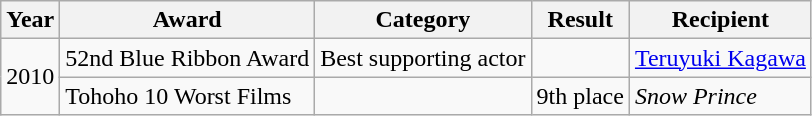<table class="wikitable">
<tr>
<th>Year</th>
<th>Award</th>
<th>Category</th>
<th>Result</th>
<th>Recipient</th>
</tr>
<tr>
<td rowspan=2>2010</td>
<td>52nd Blue Ribbon Award</td>
<td>Best supporting actor</td>
<td></td>
<td><a href='#'>Teruyuki Kagawa</a></td>
</tr>
<tr>
<td>Tohoho 10 Worst Films</td>
<td></td>
<td>9th place</td>
<td><em>Snow Prince</em></td>
</tr>
</table>
